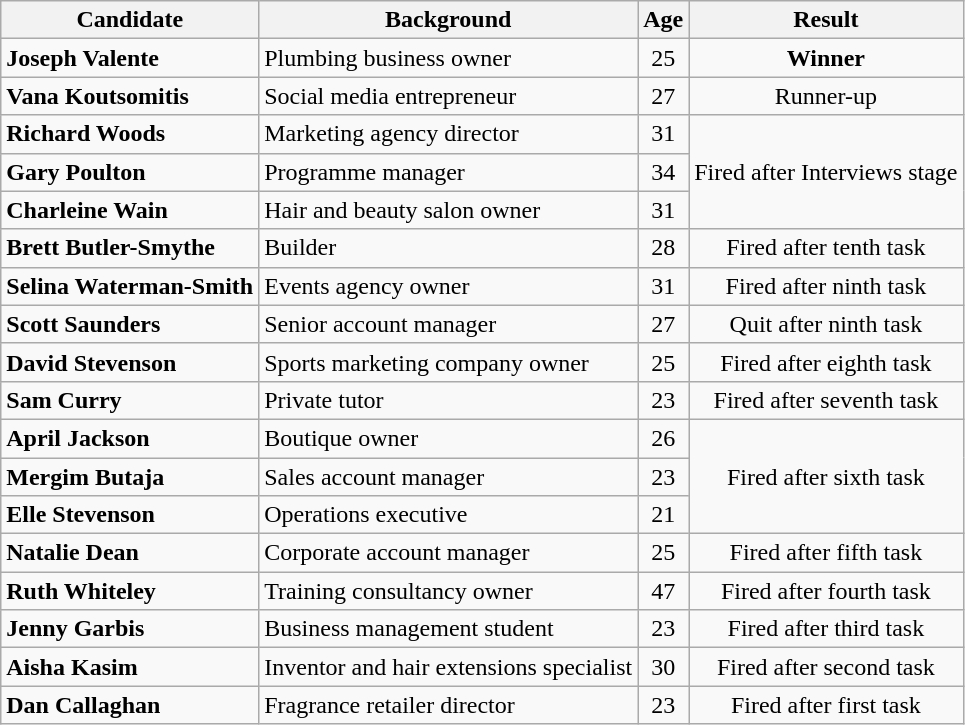<table class="wikitable sortable">
<tr>
<th>Candidate</th>
<th>Background</th>
<th>Age</th>
<th>Result</th>
</tr>
<tr>
<td><strong>Joseph Valente</strong></td>
<td>Plumbing business owner</td>
<td style="text-align:center">25</td>
<td style="text-align:center;"><strong>Winner</strong></td>
</tr>
<tr>
<td><strong>Vana Koutsomitis</strong></td>
<td>Social media entrepreneur</td>
<td style="text-align:center">27</td>
<td style="text-align:center;">Runner-up</td>
</tr>
<tr>
<td><strong>Richard Woods</strong></td>
<td>Marketing agency director</td>
<td style="text-align:center">31</td>
<td style="text-align:center" rowspan="3">Fired after Interviews stage</td>
</tr>
<tr>
<td><strong>Gary Poulton</strong></td>
<td>Programme manager</td>
<td style="text-align:center">34</td>
</tr>
<tr>
<td><strong>Charleine Wain</strong></td>
<td>Hair and beauty salon owner</td>
<td style="text-align:center">31</td>
</tr>
<tr>
<td><strong>Brett Butler-Smythe</strong></td>
<td>Builder</td>
<td style="text-align:center">28</td>
<td style="text-align:center;">Fired after tenth task</td>
</tr>
<tr>
<td><strong>Selina Waterman-Smith</strong></td>
<td>Events agency owner</td>
<td style="text-align:center">31</td>
<td style="text-align:center;">Fired after ninth task</td>
</tr>
<tr>
<td><strong>Scott Saunders</strong></td>
<td>Senior account manager</td>
<td style="text-align:center">27</td>
<td style="text-align:center;">Quit after ninth task</td>
</tr>
<tr>
<td><strong>David Stevenson</strong></td>
<td>Sports marketing company owner</td>
<td style="text-align:center">25</td>
<td style="text-align:center;">Fired after eighth task</td>
</tr>
<tr>
<td><strong>Sam Curry</strong></td>
<td>Private tutor</td>
<td style="text-align:center">23</td>
<td style="text-align:center;">Fired after seventh task</td>
</tr>
<tr>
<td><strong>April Jackson</strong></td>
<td>Boutique owner</td>
<td style="text-align:center">26</td>
<td style="text-align:center" rowspan="3">Fired after sixth task</td>
</tr>
<tr>
<td><strong>Mergim Butaja</strong></td>
<td>Sales account manager</td>
<td style="text-align:center">23</td>
</tr>
<tr>
<td><strong>Elle Stevenson</strong></td>
<td>Operations executive</td>
<td style="text-align:center">21</td>
</tr>
<tr>
<td><strong>Natalie Dean</strong></td>
<td>Corporate account manager</td>
<td style="text-align:center">25</td>
<td style="text-align:center;">Fired after fifth task</td>
</tr>
<tr>
<td><strong>Ruth Whiteley</strong></td>
<td>Training consultancy owner</td>
<td style="text-align:center">47</td>
<td style="text-align:center;">Fired after fourth task</td>
</tr>
<tr>
<td><strong>Jenny Garbis</strong></td>
<td>Business management student</td>
<td style="text-align:center">23</td>
<td style="text-align:center;">Fired after third task</td>
</tr>
<tr>
<td><strong>Aisha Kasim</strong></td>
<td>Inventor and hair extensions specialist</td>
<td style="text-align:center">30</td>
<td style="text-align:center;">Fired after second task</td>
</tr>
<tr>
<td><strong>Dan Callaghan</strong></td>
<td>Fragrance retailer director</td>
<td style="text-align:center">23</td>
<td style="text-align:center;">Fired after first task</td>
</tr>
</table>
